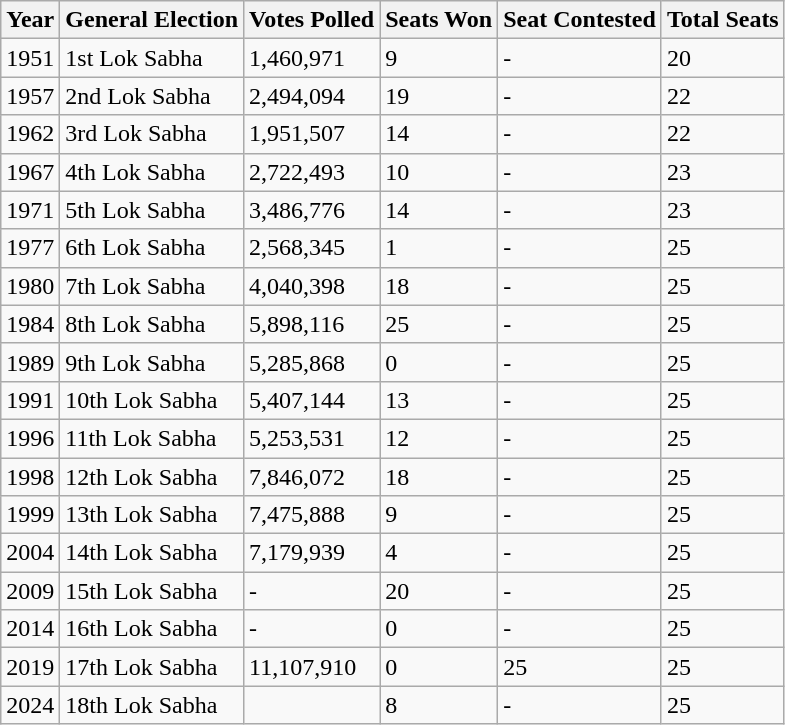<table class="wikitable">
<tr>
<th>Year</th>
<th>General Election</th>
<th>Votes Polled</th>
<th>Seats Won</th>
<th>Seat Contested</th>
<th>Total Seats</th>
</tr>
<tr>
<td>1951</td>
<td>1st Lok Sabha</td>
<td>1,460,971</td>
<td>9</td>
<td>-</td>
<td>20</td>
</tr>
<tr>
<td>1957</td>
<td>2nd Lok Sabha</td>
<td>2,494,094</td>
<td>19</td>
<td>-</td>
<td>22</td>
</tr>
<tr>
<td>1962</td>
<td>3rd Lok Sabha</td>
<td>1,951,507</td>
<td>14</td>
<td>-</td>
<td>22</td>
</tr>
<tr>
<td>1967</td>
<td>4th Lok Sabha</td>
<td>2,722,493</td>
<td>10</td>
<td>-</td>
<td>23</td>
</tr>
<tr>
<td>1971</td>
<td>5th Lok Sabha</td>
<td>3,486,776</td>
<td>14</td>
<td>-</td>
<td>23</td>
</tr>
<tr>
<td>1977</td>
<td>6th Lok Sabha</td>
<td>2,568,345</td>
<td>1</td>
<td>-</td>
<td>25</td>
</tr>
<tr>
<td>1980</td>
<td>7th Lok Sabha</td>
<td>4,040,398</td>
<td>18</td>
<td>-</td>
<td>25</td>
</tr>
<tr>
<td>1984</td>
<td>8th Lok Sabha</td>
<td>5,898,116</td>
<td>25</td>
<td>-</td>
<td>25</td>
</tr>
<tr>
<td>1989</td>
<td>9th Lok Sabha</td>
<td>5,285,868</td>
<td>0</td>
<td>-</td>
<td>25</td>
</tr>
<tr>
<td>1991</td>
<td>10th Lok Sabha</td>
<td>5,407,144</td>
<td>13</td>
<td>-</td>
<td>25</td>
</tr>
<tr>
<td>1996</td>
<td>11th Lok Sabha</td>
<td>5,253,531</td>
<td>12</td>
<td>-</td>
<td>25</td>
</tr>
<tr>
<td>1998</td>
<td>12th Lok Sabha</td>
<td>7,846,072</td>
<td>18</td>
<td>-</td>
<td>25</td>
</tr>
<tr>
<td>1999</td>
<td>13th Lok Sabha</td>
<td>7,475,888</td>
<td>9</td>
<td>-</td>
<td>25</td>
</tr>
<tr>
<td>2004</td>
<td>14th Lok Sabha</td>
<td>7,179,939</td>
<td>4</td>
<td>-</td>
<td>25</td>
</tr>
<tr>
<td>2009</td>
<td>15th Lok Sabha</td>
<td>-</td>
<td>20</td>
<td>-</td>
<td>25</td>
</tr>
<tr>
<td>2014</td>
<td>16th Lok Sabha</td>
<td>-</td>
<td>0</td>
<td>-</td>
<td>25</td>
</tr>
<tr>
<td>2019</td>
<td>17th Lok Sabha</td>
<td>11,107,910</td>
<td>0</td>
<td>25</td>
<td>25</td>
</tr>
<tr>
<td>2024</td>
<td>18th Lok Sabha</td>
<td></td>
<td>8</td>
<td>-</td>
<td>25</td>
</tr>
</table>
